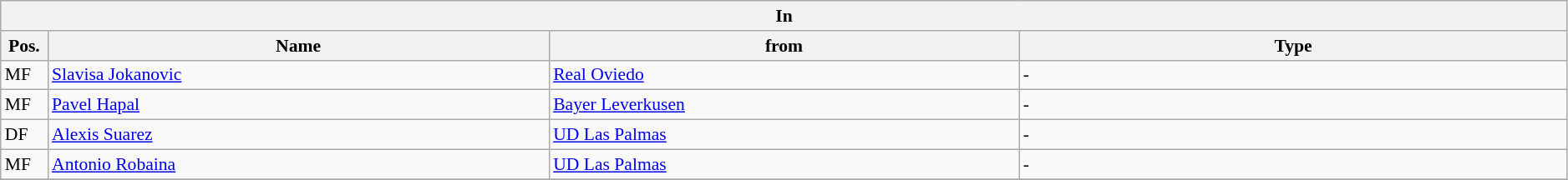<table class="wikitable" style="font-size:90%;width:99%;">
<tr>
<th colspan="4">In</th>
</tr>
<tr>
<th width=3%>Pos.</th>
<th width=32%>Name</th>
<th width=30%>from</th>
<th width=35%>Type</th>
</tr>
<tr>
<td>MF</td>
<td><a href='#'>Slavisa Jokanovic</a></td>
<td><a href='#'>Real Oviedo</a></td>
<td>-</td>
</tr>
<tr>
<td>MF</td>
<td><a href='#'>Pavel Hapal</a></td>
<td><a href='#'>Bayer Leverkusen</a></td>
<td>-</td>
</tr>
<tr>
<td>DF</td>
<td><a href='#'>Alexis Suarez</a></td>
<td><a href='#'>UD Las Palmas</a></td>
<td>-</td>
</tr>
<tr>
<td>MF</td>
<td><a href='#'>Antonio Robaina</a></td>
<td><a href='#'>UD Las Palmas</a></td>
<td>-</td>
</tr>
<tr>
</tr>
</table>
